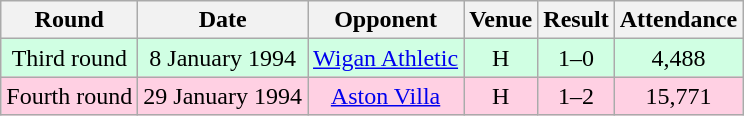<table class="wikitable" style="text-align:center">
<tr>
<th>Round</th>
<th>Date</th>
<th>Opponent</th>
<th>Venue</th>
<th>Result</th>
<th>Attendance</th>
</tr>
<tr style="background-color: #d0ffe3;">
<td>Third round</td>
<td>8 January 1994</td>
<td><a href='#'>Wigan Athletic</a></td>
<td>H</td>
<td>1–0</td>
<td>4,488</td>
</tr>
<tr style="background-color: #ffd0e3;">
<td>Fourth round</td>
<td>29 January 1994</td>
<td><a href='#'>Aston Villa</a></td>
<td>H</td>
<td>1–2</td>
<td>15,771</td>
</tr>
</table>
